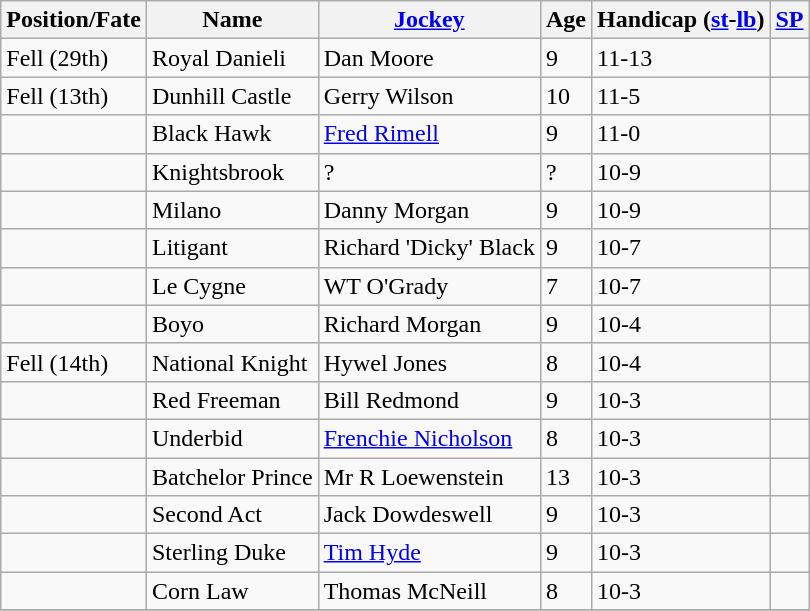<table class="wikitable sortable">
<tr>
<th>Position/Fate</th>
<th>Name</th>
<th><a href='#'>Jockey</a></th>
<th>Age</th>
<th>Handicap (<a href='#'>st</a>-<a href='#'>lb</a>)</th>
<th><a href='#'>SP</a></th>
</tr>
<tr>
<td>Fell (29th)</td>
<td>Royal Danieli</td>
<td>Dan Moore</td>
<td>9</td>
<td>11-13</td>
<td></td>
</tr>
<tr>
<td>Fell (13th)</td>
<td>Dunhill Castle</td>
<td>Gerry Wilson</td>
<td>10</td>
<td>11-5</td>
<td></td>
</tr>
<tr>
<td></td>
<td>Black Hawk</td>
<td><a href='#'>Fred Rimell</a></td>
<td>9</td>
<td>11-0</td>
<td></td>
</tr>
<tr>
<td></td>
<td>Knightsbrook</td>
<td>?</td>
<td>?</td>
<td>10-9</td>
<td></td>
</tr>
<tr>
<td></td>
<td>Milano</td>
<td>Danny Morgan</td>
<td>9</td>
<td>10-9</td>
<td></td>
</tr>
<tr>
<td></td>
<td>Litigant</td>
<td>Richard 'Dicky' Black</td>
<td>9</td>
<td>10-7</td>
<td></td>
</tr>
<tr>
<td></td>
<td>Le Cygne</td>
<td>WT O'Grady</td>
<td>7</td>
<td>10-7</td>
<td></td>
</tr>
<tr>
<td></td>
<td>Boyo</td>
<td>Richard Morgan</td>
<td>9</td>
<td>10-4</td>
<td></td>
</tr>
<tr>
<td>Fell (14th)</td>
<td>National Knight</td>
<td>Hywel Jones</td>
<td>8</td>
<td>10-4</td>
<td></td>
</tr>
<tr>
<td></td>
<td>Red Freeman</td>
<td>Bill Redmond</td>
<td>9</td>
<td>10-3</td>
<td></td>
</tr>
<tr>
<td></td>
<td>Underbid</td>
<td><a href='#'>Frenchie Nicholson</a></td>
<td>8</td>
<td>10-3</td>
<td></td>
</tr>
<tr>
<td></td>
<td>Batchelor Prince</td>
<td>Mr R Loewenstein</td>
<td>13</td>
<td>10-3</td>
<td></td>
</tr>
<tr>
<td></td>
<td>Second Act</td>
<td>Jack Dowdeswell</td>
<td>9</td>
<td>10-3</td>
<td></td>
</tr>
<tr>
<td></td>
<td>Sterling Duke</td>
<td><a href='#'>Tim Hyde</a></td>
<td>9</td>
<td>10-3</td>
<td></td>
</tr>
<tr>
<td></td>
<td>Corn Law</td>
<td>Thomas McNeill</td>
<td>8</td>
<td>10-3</td>
<td></td>
</tr>
<tr>
</tr>
</table>
